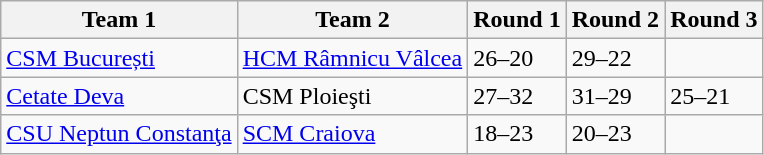<table class="wikitable">
<tr>
<th>Team 1</th>
<th>Team 2</th>
<th>Round 1</th>
<th>Round 2</th>
<th>Round 3</th>
</tr>
<tr>
<td><a href='#'>CSM București</a></td>
<td><a href='#'>HCM Râmnicu Vâlcea</a></td>
<td>26–20</td>
<td>29–22</td>
<td></td>
</tr>
<tr>
<td><a href='#'>Cetate Deva</a></td>
<td>CSM Ploieşti</td>
<td>27–32</td>
<td>31–29</td>
<td>25–21</td>
</tr>
<tr>
<td><a href='#'>CSU Neptun Constanţa</a></td>
<td><a href='#'>SCM Craiova</a></td>
<td>18–23</td>
<td>20–23</td>
<td></td>
</tr>
</table>
